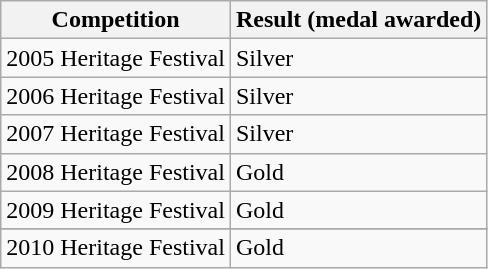<table class="wikitable">
<tr>
<th>Competition</th>
<th>Result (medal awarded)</th>
</tr>
<tr>
<td> 2005 Heritage Festival</td>
<td>Silver</td>
</tr>
<tr>
<td> 2006 Heritage Festival</td>
<td>Silver</td>
</tr>
<tr>
<td> 2007 Heritage Festival</td>
<td>Silver</td>
</tr>
<tr>
<td> 2008 Heritage Festival</td>
<td>Gold</td>
</tr>
<tr>
<td> 2009 Heritage Festival</td>
<td>Gold</td>
</tr>
<tr>
</tr>
<tr>
<td> 2010 Heritage Festival</td>
<td>Gold</td>
</tr>
</table>
